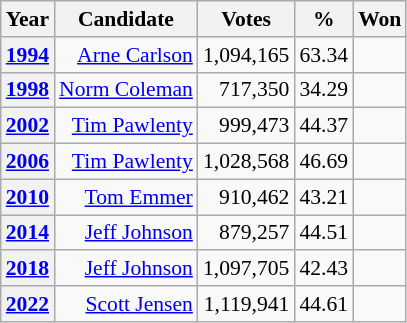<table class="wikitable sortable" style="font-size: 90%;text-align:right;">
<tr>
<th>Year</th>
<th>Candidate</th>
<th>Votes</th>
<th>%</th>
<th>Won</th>
</tr>
<tr>
<th><a href='#'>1994</a></th>
<td><a href='#'>Arne Carlson</a></td>
<td>1,094,165</td>
<td>63.34</td>
<td></td>
</tr>
<tr>
<th><a href='#'>1998</a></th>
<td><a href='#'>Norm Coleman</a></td>
<td>717,350</td>
<td>34.29</td>
<td></td>
</tr>
<tr>
<th><a href='#'>2002</a></th>
<td><a href='#'>Tim Pawlenty</a></td>
<td>999,473</td>
<td>44.37</td>
<td></td>
</tr>
<tr>
<th><a href='#'>2006</a></th>
<td><a href='#'>Tim Pawlenty</a></td>
<td>1,028,568</td>
<td>46.69</td>
<td></td>
</tr>
<tr>
<th><a href='#'>2010</a></th>
<td><a href='#'>Tom Emmer</a></td>
<td>910,462</td>
<td>43.21</td>
<td></td>
</tr>
<tr>
<th><a href='#'>2014</a></th>
<td><a href='#'>Jeff Johnson</a></td>
<td>879,257</td>
<td>44.51</td>
<td></td>
</tr>
<tr>
<th><a href='#'>2018</a></th>
<td><a href='#'>Jeff Johnson</a></td>
<td>1,097,705</td>
<td>42.43</td>
<td></td>
</tr>
<tr>
<th><a href='#'>2022</a></th>
<td><a href='#'>Scott Jensen</a></td>
<td>1,119,941</td>
<td>44.61</td>
<td></td>
</tr>
</table>
